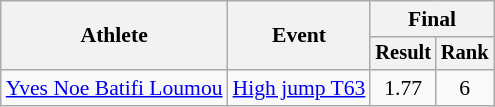<table class="wikitable" style="font-size:90%">
<tr>
<th rowspan="2">Athlete</th>
<th rowspan="2">Event</th>
<th colspan="2">Final</th>
</tr>
<tr style="font-size:95%">
<th>Result</th>
<th>Rank</th>
</tr>
<tr align=center>
<td align=left><a href='#'>Yves Noe Batifi Loumou</a></td>
<td align=left><a href='#'>High jump T63</a></td>
<td>1.77</td>
<td>6</td>
</tr>
</table>
